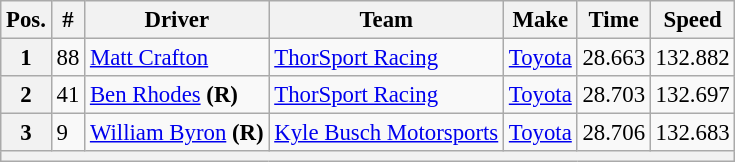<table class="wikitable" style="font-size:95%">
<tr>
<th>Pos.</th>
<th>#</th>
<th>Driver</th>
<th>Team</th>
<th>Make</th>
<th>Time</th>
<th>Speed</th>
</tr>
<tr>
<th>1</th>
<td>88</td>
<td><a href='#'>Matt Crafton</a></td>
<td><a href='#'>ThorSport Racing</a></td>
<td><a href='#'>Toyota</a></td>
<td>28.663</td>
<td>132.882</td>
</tr>
<tr>
<th>2</th>
<td>41</td>
<td><a href='#'>Ben Rhodes</a> <strong>(R)</strong></td>
<td><a href='#'>ThorSport Racing</a></td>
<td><a href='#'>Toyota</a></td>
<td>28.703</td>
<td>132.697</td>
</tr>
<tr>
<th>3</th>
<td>9</td>
<td><a href='#'>William Byron</a> <strong>(R)</strong></td>
<td><a href='#'>Kyle Busch Motorsports</a></td>
<td><a href='#'>Toyota</a></td>
<td>28.706</td>
<td>132.683</td>
</tr>
<tr>
<th colspan="7"></th>
</tr>
</table>
